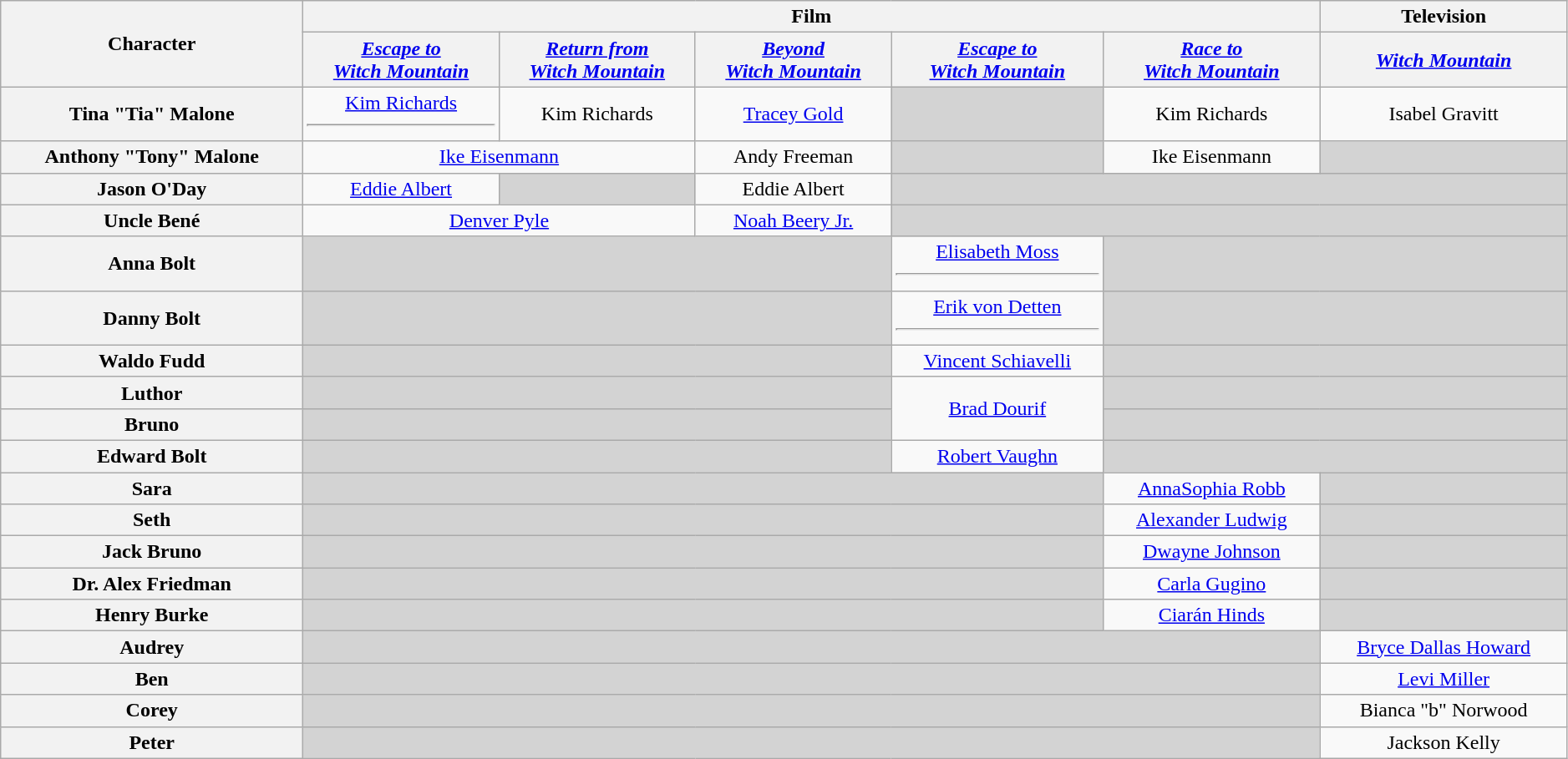<table class="wikitable" style="text-align:center; width:99%;">
<tr>
<th rowspan="2">Character</th>
<th colspan="5" style="text-align:center;">Film</th>
<th style="text-align:center;">Television</th>
</tr>
<tr>
<th style="text-align:center;"><em><a href='#'>Escape to <br>Witch Mountain</a></em></th>
<th style="text-align:center;"><em><a href='#'>Return from <br>Witch Mountain</a></em></th>
<th style="text-align:center;"><em><a href='#'>Beyond <br>Witch Mountain</a></em></th>
<th style="text-align:center;"><em><a href='#'>Escape to <br>Witch Mountain</a></em></th>
<th style="text-align:center;"><em><a href='#'>Race to <br>Witch Mountain</a></em></th>
<th style="text-align:center;"><em><a href='#'>Witch Mountain</a></em></th>
</tr>
<tr>
<th scope="row">Tina "Tia" Malone</th>
<td><a href='#'>Kim Richards</a><hr></td>
<td>Kim Richards</td>
<td><a href='#'>Tracey Gold</a></td>
<td style="background:lightgrey;"> </td>
<td>Kim Richards</td>
<td>Isabel Gravitt</td>
</tr>
<tr>
<th scope="row">Anthony "Tony" Malone</th>
<td colspan="2"><a href='#'>Ike Eisenmann</a></td>
<td>Andy Freeman</td>
<td style="background:lightgrey;"> </td>
<td>Ike Eisenmann</td>
<td style="background:lightgrey;"> </td>
</tr>
<tr>
<th scope="row">Jason O'Day</th>
<td><a href='#'>Eddie Albert</a></td>
<td style="background:lightgrey;"> </td>
<td>Eddie Albert</td>
<td colspan="3" style="background:lightgrey;"> </td>
</tr>
<tr>
<th>Uncle Bené</th>
<td colspan="2"><a href='#'>Denver Pyle</a></td>
<td><a href='#'>Noah Beery Jr.</a></td>
<td colspan="3" style="background:lightgrey;"> </td>
</tr>
<tr>
<th>Anna Bolt</th>
<td colspan="3" style="background:lightgrey;"> </td>
<td><a href='#'>Elisabeth Moss</a><hr></td>
<td colspan="2" style="background:lightgrey;"> </td>
</tr>
<tr>
<th>Danny Bolt</th>
<td colspan="3" style="background:lightgrey;"> </td>
<td><a href='#'>Erik von Detten</a><hr></td>
<td colspan="2" style="background:lightgrey;"> </td>
</tr>
<tr>
<th>Waldo Fudd</th>
<td colspan="3" style="background:lightgrey;"> </td>
<td><a href='#'>Vincent Schiavelli</a></td>
<td colspan="2" style="background:lightgrey;"> </td>
</tr>
<tr>
<th>Luthor</th>
<td colspan="3" style="background:lightgrey;"> </td>
<td rowspan="2"><a href='#'>Brad Dourif</a></td>
<td colspan="2" style="background:lightgrey;"> </td>
</tr>
<tr>
<th>Bruno</th>
<td colspan="3" style="background:lightgrey;"> </td>
<td colspan="2" style="background:lightgrey;"> </td>
</tr>
<tr>
<th>Edward Bolt</th>
<td colspan="3" style="background:lightgrey;"> </td>
<td><a href='#'>Robert Vaughn</a></td>
<td colspan="2" style="background:lightgrey;"> </td>
</tr>
<tr>
<th>Sara</th>
<td colspan="4" style="background:lightgrey;"> </td>
<td><a href='#'>AnnaSophia Robb</a></td>
<td style="background:lightgrey;"> </td>
</tr>
<tr>
<th>Seth</th>
<td colspan="4" style="background:lightgrey;"> </td>
<td><a href='#'>Alexander Ludwig</a></td>
<td style="background:lightgrey;"> </td>
</tr>
<tr>
<th>Jack Bruno</th>
<td colspan="4" style="background:lightgrey;"> </td>
<td><a href='#'>Dwayne Johnson</a></td>
<td style="background:lightgrey;"> </td>
</tr>
<tr>
<th>Dr. Alex Friedman</th>
<td colspan="4" style="background:lightgrey;"> </td>
<td><a href='#'>Carla Gugino</a></td>
<td style="background:lightgrey;"> </td>
</tr>
<tr>
<th>Henry Burke</th>
<td colspan="4" style="background:lightgrey;"> </td>
<td><a href='#'>Ciarán Hinds</a></td>
<td style="background:lightgrey;"> </td>
</tr>
<tr>
<th>Audrey</th>
<td colspan=5" style="background:lightgrey;"> </td>
<td><a href='#'>Bryce Dallas Howard</a></td>
</tr>
<tr>
<th>Ben</th>
<td colspan="5" style="background:lightgrey;"> </td>
<td><a href='#'>Levi Miller</a></td>
</tr>
<tr>
<th>Corey</th>
<td colspan="5" style="background:lightgrey;"> </td>
<td>Bianca "b" Norwood</td>
</tr>
<tr>
<th>Peter</th>
<td colspan="5" style="background:lightgrey;"> </td>
<td>Jackson Kelly</td>
</tr>
</table>
